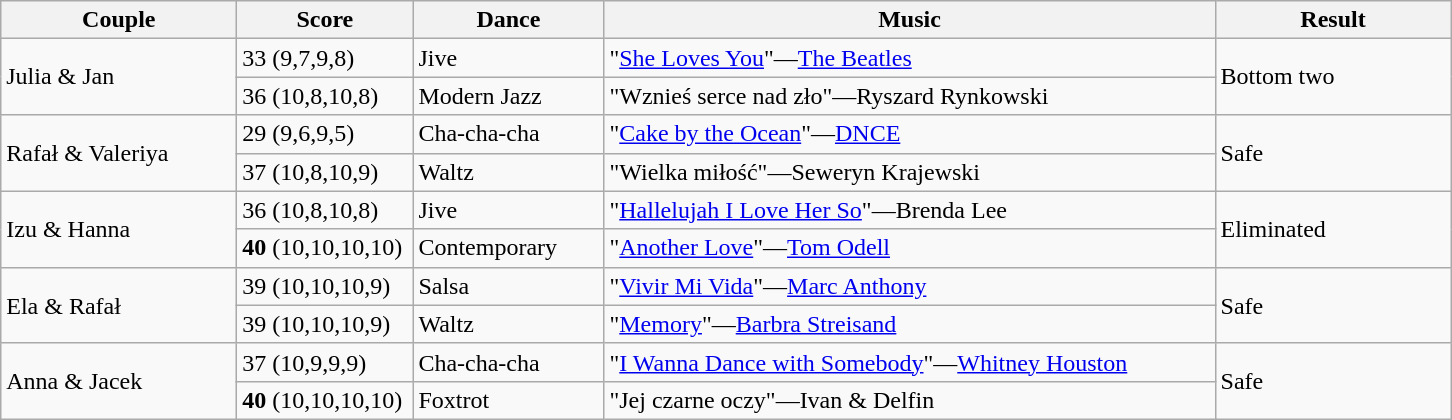<table class="wikitable">
<tr>
<th width="150">Couple</th>
<th width="110">Score</th>
<th width="120">Dance</th>
<th width="400">Music</th>
<th width="150">Result</th>
</tr>
<tr>
<td rowspan="2">Julia & Jan</td>
<td>33 (9,7,9,8)</td>
<td>Jive</td>
<td>"<a href='#'>She Loves You</a>"—<a href='#'>The Beatles</a></td>
<td rowspan="2">Bottom two</td>
</tr>
<tr>
<td>36 (10,8,10,8)</td>
<td>Modern Jazz</td>
<td>"Wznieś serce nad zło"—Ryszard Rynkowski</td>
</tr>
<tr>
<td rowspan="2">Rafał & Valeriya</td>
<td>29 (9,6,9,5)</td>
<td>Cha-cha-cha</td>
<td>"<a href='#'>Cake by the Ocean</a>"—<a href='#'>DNCE</a></td>
<td rowspan="2">Safe</td>
</tr>
<tr>
<td>37 (10,8,10,9)</td>
<td>Waltz</td>
<td>"Wielka miłość"—Seweryn Krajewski</td>
</tr>
<tr>
<td rowspan="2">Izu & Hanna</td>
<td>36 (10,8,10,8)</td>
<td>Jive</td>
<td>"<a href='#'>Hallelujah I Love Her So</a>"—Brenda Lee</td>
<td rowspan="2">Eliminated</td>
</tr>
<tr>
<td><strong>40</strong> (10,10,10,10)</td>
<td>Contemporary</td>
<td>"<a href='#'>Another Love</a>"—<a href='#'>Tom Odell</a></td>
</tr>
<tr>
<td rowspan="2">Ela & Rafał</td>
<td>39 (10,10,10,9)</td>
<td>Salsa</td>
<td>"<a href='#'>Vivir Mi Vida</a>"—<a href='#'>Marc Anthony</a></td>
<td rowspan="2">Safe</td>
</tr>
<tr>
<td>39 (10,10,10,9)</td>
<td>Waltz</td>
<td>"<a href='#'>Memory</a>"—<a href='#'>Barbra Streisand</a></td>
</tr>
<tr>
<td rowspan="2">Anna & Jacek</td>
<td>37 (10,9,9,9)</td>
<td>Cha-cha-cha</td>
<td>"<a href='#'>I Wanna Dance with Somebody</a>"—<a href='#'>Whitney Houston</a></td>
<td rowspan="2">Safe</td>
</tr>
<tr>
<td><strong>40</strong> (10,10,10,10)</td>
<td>Foxtrot</td>
<td>"Jej czarne oczy"—Ivan & Delfin</td>
</tr>
</table>
